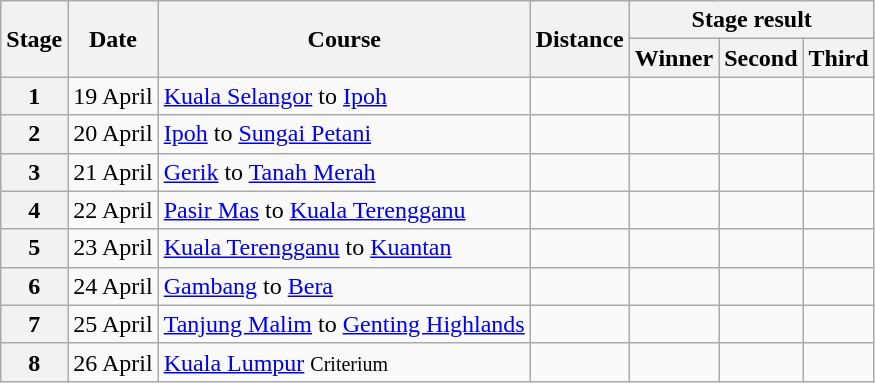<table class=wikitable>
<tr>
<th rowspan=2>Stage</th>
<th rowspan=2>Date</th>
<th rowspan=2>Course</th>
<th rowspan=2>Distance</th>
<th colspan=3>Stage result</th>
</tr>
<tr>
<th>Winner</th>
<th>Second</th>
<th>Third</th>
</tr>
<tr>
<th align=center>1</th>
<td>19 April</td>
<td><a href='#'>Kuala Selangor</a> to <a href='#'>Ipoh</a></td>
<td align=right></td>
<td></td>
<td></td>
<td></td>
</tr>
<tr>
<th align=center>2</th>
<td>20 April</td>
<td><a href='#'>Ipoh</a> to <a href='#'>Sungai Petani</a></td>
<td align=right></td>
<td></td>
<td></td>
<td></td>
</tr>
<tr>
<th align=center>3</th>
<td>21 April</td>
<td><a href='#'>Gerik</a> to <a href='#'>Tanah Merah</a></td>
<td align=right></td>
<td></td>
<td></td>
<td></td>
</tr>
<tr>
<th align=center>4</th>
<td>22 April</td>
<td><a href='#'>Pasir Mas</a> to <a href='#'>Kuala Terengganu</a></td>
<td align=right></td>
<td></td>
<td></td>
<td></td>
</tr>
<tr>
<th align=center>5</th>
<td>23 April</td>
<td><a href='#'>Kuala Terengganu</a> to <a href='#'>Kuantan</a></td>
<td align=right></td>
<td></td>
<td></td>
<td></td>
</tr>
<tr>
<th align=center>6</th>
<td>24 April</td>
<td><a href='#'>Gambang</a> to <a href='#'>Bera</a></td>
<td align=right></td>
<td></td>
<td></td>
<td></td>
</tr>
<tr>
<th align=center>7</th>
<td>25 April</td>
<td><a href='#'>Tanjung Malim</a> to <a href='#'>Genting Highlands</a></td>
<td align=right></td>
<td></td>
<td></td>
<td></td>
</tr>
<tr>
<th align=center>8</th>
<td>26 April</td>
<td><a href='#'>Kuala Lumpur</a> <small>Criterium</small></td>
<td align=right></td>
<td></td>
<td></td>
<td></td>
</tr>
</table>
